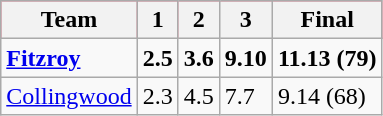<table class="wikitable" | align="left">
<tr bgcolor="#FF0033">
<th>Team</th>
<th>1</th>
<th>2</th>
<th>3</th>
<th>Final</th>
</tr>
<tr>
<td><strong><a href='#'>Fitzroy</a></strong></td>
<td><strong>2.5</strong></td>
<td><strong>3.6</strong></td>
<td><strong>9.10</strong></td>
<td><strong>11.13 (79)</strong></td>
</tr>
<tr>
<td><a href='#'>Collingwood</a></td>
<td>2.3</td>
<td>4.5</td>
<td>7.7</td>
<td>9.14 (68)</td>
</tr>
</table>
